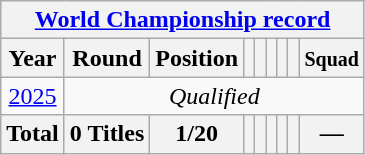<table class="wikitable" style="text-align: center;">
<tr>
<th colspan=9><a href='#'>World Championship record</a></th>
</tr>
<tr>
<th>Year</th>
<th>Round</th>
<th>Position</th>
<th></th>
<th></th>
<th></th>
<th></th>
<th></th>
<th><small>Squad</small></th>
</tr>
<tr>
<td> <a href='#'>2025</a></td>
<td colspan=8 align=center><em>Qualified</em></td>
</tr>
<tr>
<th>Total</th>
<th>0 Titles</th>
<th>1/20</th>
<th></th>
<th></th>
<th></th>
<th></th>
<th></th>
<th>—</th>
</tr>
</table>
